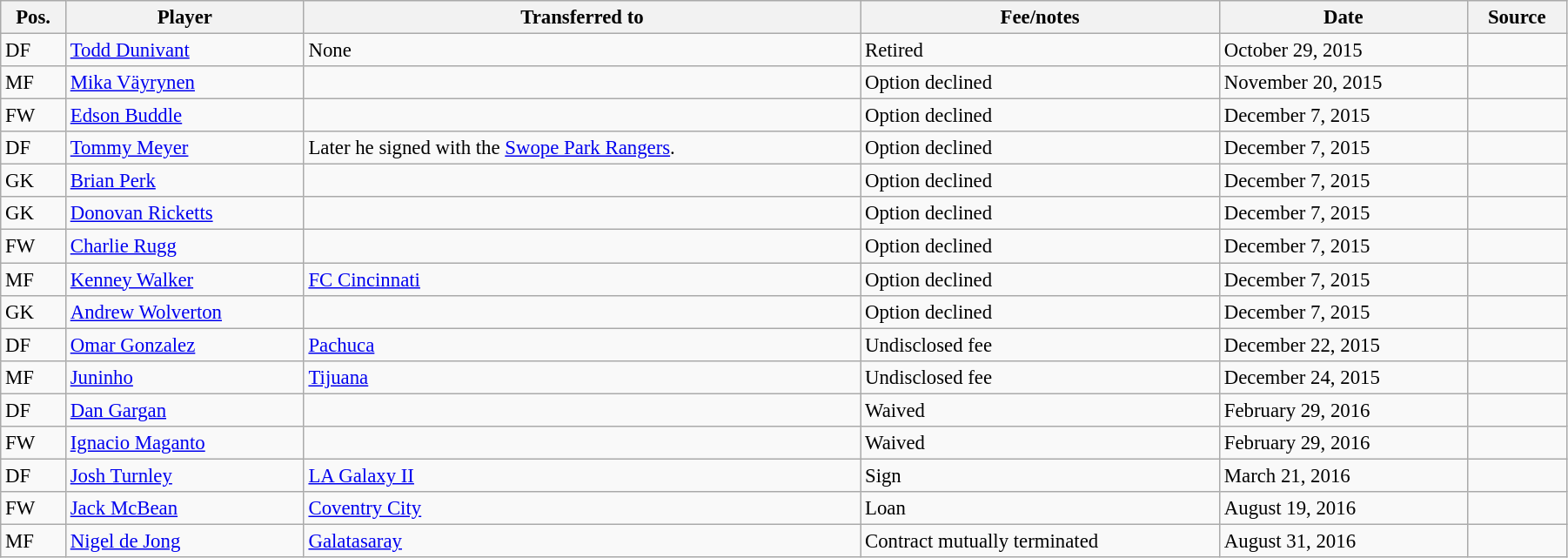<table class="wikitable sortable" style="width:95%; text-align:center; font-size:95%; text-align:left;">
<tr>
<th><strong>Pos.</strong></th>
<th><strong>Player</strong></th>
<th><strong>Transferred to</strong></th>
<th><strong>Fee/notes</strong></th>
<th><strong>Date</strong></th>
<th><strong>Source</strong></th>
</tr>
<tr>
<td>DF</td>
<td> <a href='#'>Todd Dunivant</a></td>
<td>None</td>
<td>Retired</td>
<td>October 29, 2015</td>
<td align=center></td>
</tr>
<tr>
<td>MF</td>
<td> <a href='#'>Mika Väyrynen</a></td>
<td></td>
<td>Option declined</td>
<td>November 20, 2015</td>
<td align=center></td>
</tr>
<tr>
<td>FW</td>
<td> <a href='#'>Edson Buddle</a></td>
<td></td>
<td>Option declined</td>
<td>December 7, 2015</td>
<td align=center></td>
</tr>
<tr>
<td>DF</td>
<td> <a href='#'>Tommy Meyer</a></td>
<td>Later he signed with the  <a href='#'>Swope Park Rangers</a>.</td>
<td>Option declined</td>
<td>December 7, 2015</td>
<td align=center></td>
</tr>
<tr>
<td>GK</td>
<td> <a href='#'>Brian Perk</a></td>
<td></td>
<td>Option declined</td>
<td>December 7, 2015</td>
<td align=center></td>
</tr>
<tr>
<td>GK</td>
<td> <a href='#'>Donovan Ricketts</a></td>
<td></td>
<td>Option declined</td>
<td>December 7, 2015</td>
<td align=center></td>
</tr>
<tr>
<td>FW</td>
<td> <a href='#'>Charlie Rugg</a></td>
<td></td>
<td>Option declined</td>
<td>December 7, 2015</td>
<td align=center></td>
</tr>
<tr>
<td>MF</td>
<td> <a href='#'>Kenney Walker</a></td>
<td> <a href='#'>FC Cincinnati</a></td>
<td>Option declined</td>
<td>December 7, 2015</td>
<td align=center></td>
</tr>
<tr>
<td>GK</td>
<td> <a href='#'>Andrew Wolverton</a></td>
<td></td>
<td>Option declined</td>
<td>December 7, 2015</td>
<td align=center></td>
</tr>
<tr>
<td>DF</td>
<td> <a href='#'>Omar Gonzalez</a></td>
<td> <a href='#'>Pachuca</a></td>
<td>Undisclosed fee</td>
<td>December 22, 2015</td>
<td align=center></td>
</tr>
<tr>
<td>MF</td>
<td> <a href='#'>Juninho</a></td>
<td> <a href='#'>Tijuana</a></td>
<td>Undisclosed fee</td>
<td>December 24, 2015</td>
<td align=center></td>
</tr>
<tr>
<td>DF</td>
<td> <a href='#'>Dan Gargan</a></td>
<td></td>
<td>Waived</td>
<td>February 29, 2016</td>
<td align=center></td>
</tr>
<tr>
<td>FW</td>
<td> <a href='#'>Ignacio Maganto</a></td>
<td></td>
<td>Waived</td>
<td>February 29, 2016</td>
<td align=center></td>
</tr>
<tr>
<td>DF</td>
<td> <a href='#'>Josh Turnley</a></td>
<td> <a href='#'>LA Galaxy II</a></td>
<td>Sign</td>
<td>March 21, 2016</td>
<td align=center></td>
</tr>
<tr>
<td>FW</td>
<td> <a href='#'>Jack McBean</a></td>
<td> <a href='#'>Coventry City</a></td>
<td>Loan</td>
<td>August 19, 2016</td>
<td align=center></td>
</tr>
<tr>
<td>MF</td>
<td> <a href='#'>Nigel de Jong</a></td>
<td> <a href='#'>Galatasaray</a></td>
<td>Contract mutually terminated</td>
<td>August 31, 2016</td>
<td align=center></td>
</tr>
</table>
